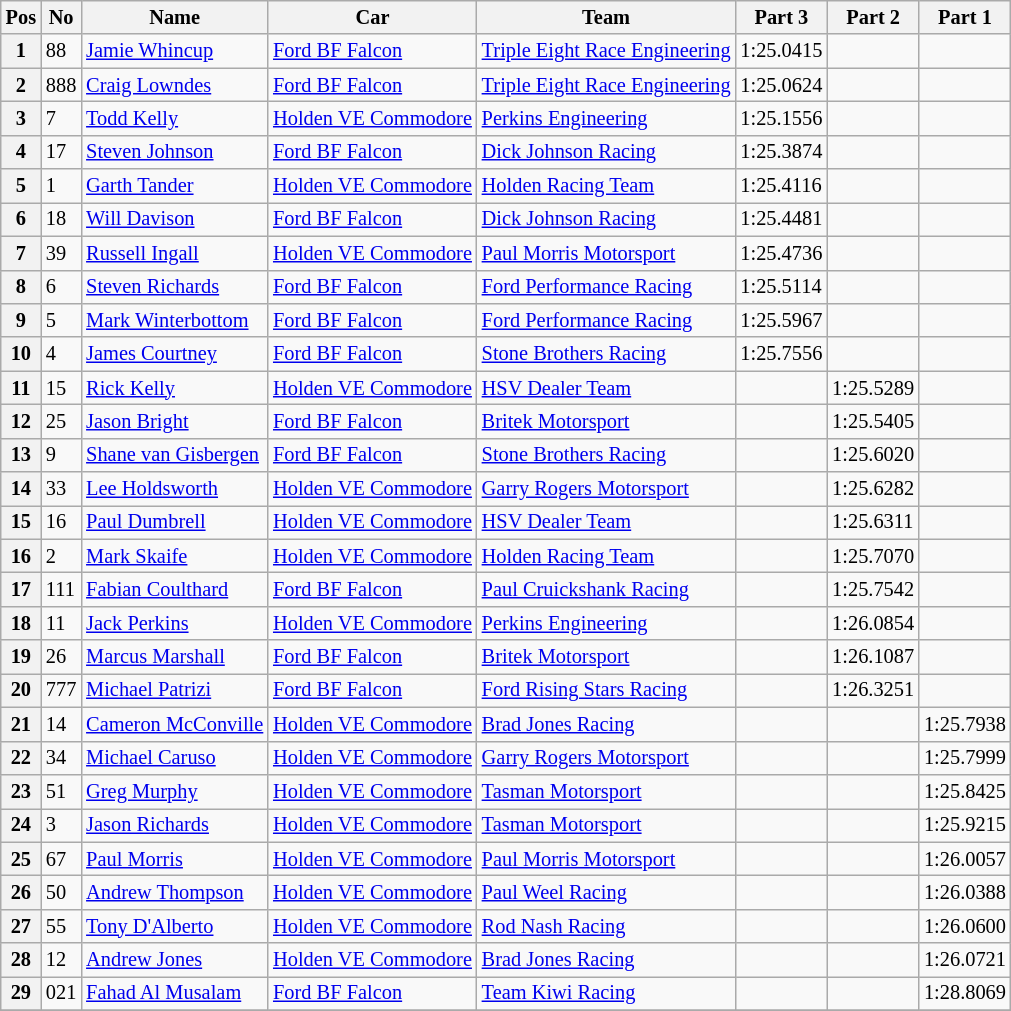<table class="wikitable" style="font-size: 85%;">
<tr>
<th>Pos</th>
<th>No</th>
<th>Name</th>
<th>Car</th>
<th>Team</th>
<th>Part 3</th>
<th>Part 2</th>
<th>Part 1</th>
</tr>
<tr>
<th>1</th>
<td>88</td>
<td> <a href='#'>Jamie Whincup</a></td>
<td><a href='#'>Ford BF Falcon</a></td>
<td><a href='#'>Triple Eight Race Engineering</a></td>
<td>1:25.0415</td>
<td></td>
<td></td>
</tr>
<tr>
<th>2</th>
<td>888</td>
<td> <a href='#'>Craig Lowndes</a></td>
<td><a href='#'>Ford BF Falcon</a></td>
<td><a href='#'>Triple Eight Race Engineering</a></td>
<td>1:25.0624</td>
<td></td>
<td></td>
</tr>
<tr>
<th>3</th>
<td>7</td>
<td> <a href='#'>Todd Kelly</a></td>
<td><a href='#'>Holden VE Commodore</a></td>
<td><a href='#'>Perkins Engineering</a></td>
<td>1:25.1556</td>
<td></td>
<td></td>
</tr>
<tr>
<th>4</th>
<td>17</td>
<td> <a href='#'>Steven Johnson</a></td>
<td><a href='#'>Ford BF Falcon</a></td>
<td><a href='#'>Dick Johnson Racing</a></td>
<td>1:25.3874</td>
<td></td>
<td></td>
</tr>
<tr>
<th>5</th>
<td>1</td>
<td> <a href='#'>Garth Tander</a></td>
<td><a href='#'>Holden VE Commodore</a></td>
<td><a href='#'>Holden Racing Team</a></td>
<td>1:25.4116</td>
<td></td>
<td></td>
</tr>
<tr>
<th>6</th>
<td>18</td>
<td> <a href='#'>Will Davison</a></td>
<td><a href='#'>Ford BF Falcon</a></td>
<td><a href='#'>Dick Johnson Racing</a></td>
<td>1:25.4481</td>
<td></td>
<td></td>
</tr>
<tr>
<th>7</th>
<td>39</td>
<td> <a href='#'>Russell Ingall</a></td>
<td><a href='#'>Holden VE Commodore</a></td>
<td><a href='#'>Paul Morris Motorsport</a></td>
<td>1:25.4736</td>
<td></td>
<td></td>
</tr>
<tr>
<th>8</th>
<td>6</td>
<td> <a href='#'>Steven Richards</a></td>
<td><a href='#'>Ford BF Falcon</a></td>
<td><a href='#'>Ford Performance Racing</a></td>
<td>1:25.5114</td>
<td></td>
<td></td>
</tr>
<tr>
<th>9</th>
<td>5</td>
<td> <a href='#'>Mark Winterbottom</a></td>
<td><a href='#'>Ford BF Falcon</a></td>
<td><a href='#'>Ford Performance Racing</a></td>
<td>1:25.5967</td>
<td></td>
<td></td>
</tr>
<tr>
<th>10</th>
<td>4</td>
<td> <a href='#'>James Courtney</a></td>
<td><a href='#'>Ford BF Falcon</a></td>
<td><a href='#'>Stone Brothers Racing</a></td>
<td>1:25.7556</td>
<td></td>
<td></td>
</tr>
<tr>
<th>11</th>
<td>15</td>
<td> <a href='#'>Rick Kelly</a></td>
<td><a href='#'>Holden VE Commodore</a></td>
<td><a href='#'>HSV Dealer Team</a></td>
<td></td>
<td>1:25.5289</td>
<td></td>
</tr>
<tr>
<th>12</th>
<td>25</td>
<td> <a href='#'>Jason Bright</a></td>
<td><a href='#'>Ford BF Falcon</a></td>
<td><a href='#'>Britek Motorsport</a></td>
<td></td>
<td>1:25.5405</td>
<td></td>
</tr>
<tr>
<th>13</th>
<td>9</td>
<td> <a href='#'>Shane van Gisbergen</a></td>
<td><a href='#'>Ford BF Falcon</a></td>
<td><a href='#'>Stone Brothers Racing</a></td>
<td></td>
<td>1:25.6020</td>
<td></td>
</tr>
<tr>
<th>14</th>
<td>33</td>
<td> <a href='#'>Lee Holdsworth</a></td>
<td><a href='#'>Holden VE Commodore</a></td>
<td><a href='#'>Garry Rogers Motorsport</a></td>
<td></td>
<td>1:25.6282</td>
<td></td>
</tr>
<tr>
<th>15</th>
<td>16</td>
<td> <a href='#'>Paul Dumbrell</a></td>
<td><a href='#'>Holden VE Commodore</a></td>
<td><a href='#'>HSV Dealer Team</a></td>
<td></td>
<td>1:25.6311</td>
<td></td>
</tr>
<tr>
<th>16</th>
<td>2</td>
<td> <a href='#'>Mark Skaife</a></td>
<td><a href='#'>Holden VE Commodore</a></td>
<td><a href='#'>Holden Racing Team</a></td>
<td></td>
<td>1:25.7070</td>
<td></td>
</tr>
<tr>
<th>17</th>
<td>111</td>
<td> <a href='#'>Fabian Coulthard</a></td>
<td><a href='#'>Ford BF Falcon</a></td>
<td><a href='#'>Paul Cruickshank Racing</a></td>
<td></td>
<td>1:25.7542</td>
<td></td>
</tr>
<tr>
<th>18</th>
<td>11</td>
<td> <a href='#'>Jack Perkins</a></td>
<td><a href='#'>Holden VE Commodore</a></td>
<td><a href='#'>Perkins Engineering</a></td>
<td></td>
<td>1:26.0854</td>
<td></td>
</tr>
<tr>
<th>19</th>
<td>26</td>
<td> <a href='#'>Marcus Marshall</a></td>
<td><a href='#'>Ford BF Falcon</a></td>
<td><a href='#'>Britek Motorsport</a></td>
<td></td>
<td>1:26.1087</td>
<td></td>
</tr>
<tr>
<th>20</th>
<td>777</td>
<td> <a href='#'>Michael Patrizi</a></td>
<td><a href='#'>Ford BF Falcon</a></td>
<td><a href='#'>Ford Rising Stars Racing</a></td>
<td></td>
<td>1:26.3251</td>
<td></td>
</tr>
<tr>
<th>21</th>
<td>14</td>
<td> <a href='#'>Cameron McConville</a></td>
<td><a href='#'>Holden VE Commodore</a></td>
<td><a href='#'>Brad Jones Racing</a></td>
<td></td>
<td></td>
<td>1:25.7938</td>
</tr>
<tr>
<th>22</th>
<td>34</td>
<td> <a href='#'>Michael Caruso</a></td>
<td><a href='#'>Holden VE Commodore</a></td>
<td><a href='#'>Garry Rogers Motorsport</a></td>
<td></td>
<td></td>
<td>1:25.7999</td>
</tr>
<tr>
<th>23</th>
<td>51</td>
<td> <a href='#'>Greg Murphy</a></td>
<td><a href='#'>Holden VE Commodore</a></td>
<td><a href='#'>Tasman Motorsport</a></td>
<td></td>
<td></td>
<td>1:25.8425</td>
</tr>
<tr>
<th>24</th>
<td>3</td>
<td> <a href='#'>Jason Richards</a></td>
<td><a href='#'>Holden VE Commodore</a></td>
<td><a href='#'>Tasman Motorsport</a></td>
<td></td>
<td></td>
<td>1:25.9215</td>
</tr>
<tr>
<th>25</th>
<td>67</td>
<td> <a href='#'>Paul Morris</a></td>
<td><a href='#'>Holden VE Commodore</a></td>
<td><a href='#'>Paul Morris Motorsport</a></td>
<td></td>
<td></td>
<td>1:26.0057</td>
</tr>
<tr>
<th>26</th>
<td>50</td>
<td> <a href='#'>Andrew Thompson</a></td>
<td><a href='#'>Holden VE Commodore</a></td>
<td><a href='#'>Paul Weel Racing</a></td>
<td></td>
<td></td>
<td>1:26.0388</td>
</tr>
<tr>
<th>27</th>
<td>55</td>
<td> <a href='#'>Tony D'Alberto</a></td>
<td><a href='#'>Holden VE Commodore</a></td>
<td><a href='#'>Rod Nash Racing</a></td>
<td></td>
<td></td>
<td>1:26.0600</td>
</tr>
<tr>
<th>28</th>
<td>12</td>
<td> <a href='#'>Andrew Jones</a></td>
<td><a href='#'>Holden VE Commodore</a></td>
<td><a href='#'>Brad Jones Racing</a></td>
<td></td>
<td></td>
<td>1:26.0721</td>
</tr>
<tr>
<th>29</th>
<td>021</td>
<td> <a href='#'>Fahad Al Musalam</a></td>
<td><a href='#'>Ford BF Falcon</a></td>
<td><a href='#'>Team Kiwi Racing</a></td>
<td></td>
<td></td>
<td>1:28.8069</td>
</tr>
<tr>
</tr>
</table>
